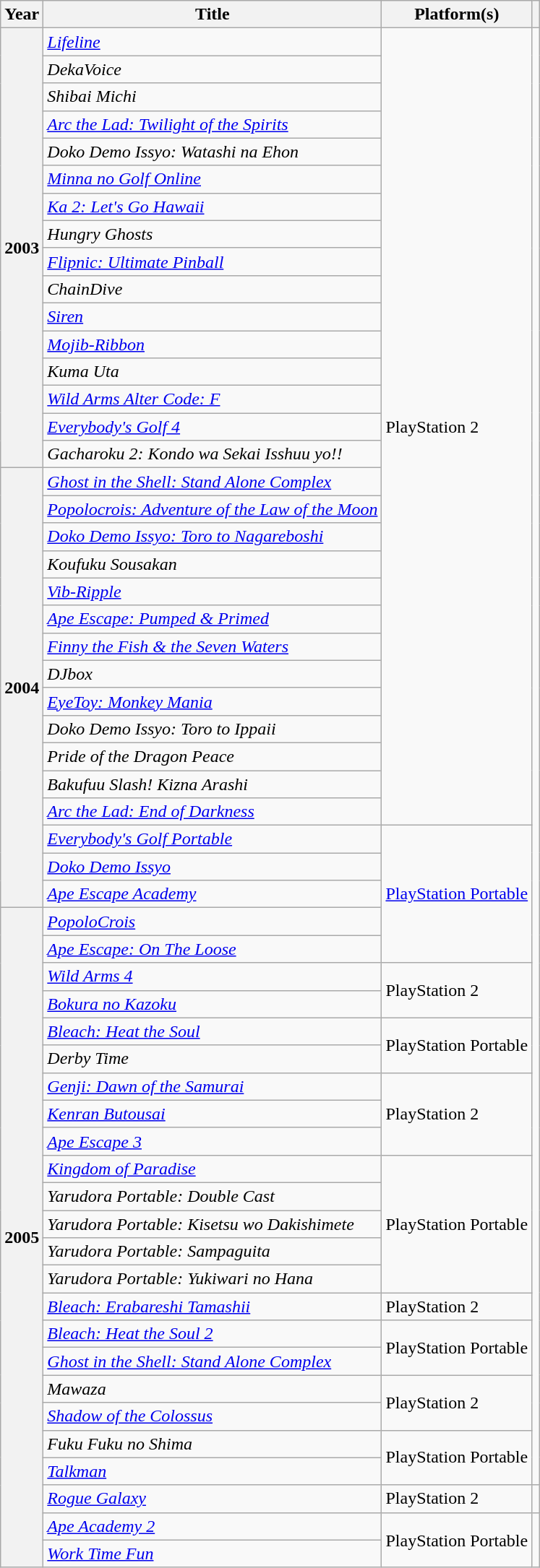<table class="wikitable sortable plainrowheaders">
<tr>
<th scope="col">Year</th>
<th scope="col">Title</th>
<th scope="col">Platform(s)</th>
<th scope="col"></th>
</tr>
<tr>
<th rowspan="16" scope="row">2003</th>
<td><em><a href='#'>Lifeline</a></em></td>
<td rowspan="29">PlayStation 2</td>
<td rowspan="53"></td>
</tr>
<tr>
<td><em>DekaVoice</em></td>
</tr>
<tr>
<td><em>Shibai Michi</em></td>
</tr>
<tr>
<td><em><a href='#'>Arc the Lad: Twilight of the Spirits</a></em></td>
</tr>
<tr>
<td><em>Doko Demo Issyo: Watashi na Ehon</em></td>
</tr>
<tr>
<td><em><a href='#'>Minna no Golf Online</a></em></td>
</tr>
<tr>
<td><em><a href='#'>Ka 2: Let's Go Hawaii</a></em></td>
</tr>
<tr>
<td><em>Hungry Ghosts</em></td>
</tr>
<tr>
<td><em><a href='#'>Flipnic: Ultimate Pinball</a></em></td>
</tr>
<tr>
<td><em>ChainDive</em></td>
</tr>
<tr>
<td><em><a href='#'>Siren</a></em></td>
</tr>
<tr>
<td><em><a href='#'>Mojib-Ribbon</a></em></td>
</tr>
<tr>
<td><em>Kuma Uta</em></td>
</tr>
<tr>
<td><em><a href='#'>Wild Arms Alter Code: F</a></em></td>
</tr>
<tr>
<td><em><a href='#'>Everybody's Golf 4</a></em></td>
</tr>
<tr>
<td><em>Gacharoku 2: Kondo wa Sekai Isshuu yo!!</em></td>
</tr>
<tr>
<th scope="row" rowspan="16">2004</th>
<td><em><a href='#'>Ghost in the Shell: Stand Alone Complex</a></em></td>
</tr>
<tr>
<td><em><a href='#'>Popolocrois: Adventure of the Law of the Moon</a></em></td>
</tr>
<tr>
<td><em><a href='#'>Doko Demo Issyo: Toro to Nagareboshi</a></em></td>
</tr>
<tr>
<td><em>Koufuku Sousakan</em></td>
</tr>
<tr>
<td><em><a href='#'>Vib-Ripple</a></em></td>
</tr>
<tr>
<td><em><a href='#'>Ape Escape: Pumped & Primed</a></em></td>
</tr>
<tr>
<td><em><a href='#'>Finny the Fish & the Seven Waters</a></em></td>
</tr>
<tr>
<td><em>DJbox</em></td>
</tr>
<tr>
<td><em><a href='#'>EyeToy: Monkey Mania</a></em></td>
</tr>
<tr>
<td><em>Doko Demo Issyo: Toro to Ippaii</em></td>
</tr>
<tr>
<td><em>Pride of the Dragon Peace</em></td>
</tr>
<tr>
<td><em>Bakufuu Slash! Kizna Arashi</em></td>
</tr>
<tr>
<td><em><a href='#'>Arc the Lad: End of Darkness</a></em></td>
</tr>
<tr>
<td><em><a href='#'>Everybody's Golf Portable</a></em></td>
<td rowspan="5"><a href='#'>PlayStation Portable</a></td>
</tr>
<tr>
<td><em><a href='#'>Doko Demo Issyo</a></em></td>
</tr>
<tr>
<td><em><a href='#'>Ape Escape Academy</a></em></td>
</tr>
<tr>
<th scope="row" rowspan="24">2005</th>
<td><em><a href='#'>PopoloCrois</a></em></td>
</tr>
<tr>
<td><em><a href='#'>Ape Escape: On The Loose</a></em></td>
</tr>
<tr>
<td><em><a href='#'>Wild Arms 4</a></em></td>
<td rowspan="2">PlayStation 2</td>
</tr>
<tr>
<td><em><a href='#'>Bokura no Kazoku</a></em></td>
</tr>
<tr>
<td><em><a href='#'>Bleach: Heat the Soul</a></em></td>
<td rowspan="2">PlayStation Portable</td>
</tr>
<tr>
<td><em>Derby Time</em></td>
</tr>
<tr>
<td><em><a href='#'>Genji: Dawn of the Samurai</a></em></td>
<td rowspan="3">PlayStation 2</td>
</tr>
<tr>
<td><em><a href='#'>Kenran Butousai</a></em></td>
</tr>
<tr>
<td><em><a href='#'>Ape Escape 3</a></em></td>
</tr>
<tr>
<td><em><a href='#'>Kingdom of Paradise</a></em></td>
<td rowspan="5">PlayStation Portable</td>
</tr>
<tr>
<td><em>Yarudora Portable: Double Cast</em></td>
</tr>
<tr>
<td><em>Yarudora Portable: Kisetsu wo Dakishimete</em></td>
</tr>
<tr>
<td><em>Yarudora Portable: Sampaguita</em></td>
</tr>
<tr>
<td><em>Yarudora Portable: Yukiwari no Hana</em></td>
</tr>
<tr>
<td><em><a href='#'>Bleach: Erabareshi Tamashii</a></em></td>
<td>PlayStation 2</td>
</tr>
<tr>
<td><em><a href='#'>Bleach: Heat the Soul 2</a></em></td>
<td rowspan="2">PlayStation Portable</td>
</tr>
<tr>
<td><em><a href='#'>Ghost in the Shell: Stand Alone Complex</a></em></td>
</tr>
<tr>
<td><em>Mawaza</em></td>
<td rowspan="2">PlayStation 2</td>
</tr>
<tr>
<td><em><a href='#'>Shadow of the Colossus</a></em></td>
</tr>
<tr>
<td><em>Fuku Fuku no Shima</em></td>
<td rowspan="2">PlayStation Portable</td>
</tr>
<tr>
<td><em><a href='#'>Talkman</a></em></td>
</tr>
<tr>
<td><em><a href='#'>Rogue Galaxy</a></em></td>
<td>PlayStation 2</td>
<td></td>
</tr>
<tr>
<td><em><a href='#'>Ape Academy 2</a></em></td>
<td rowspan="2">PlayStation Portable</td>
<td rowspan="2"></td>
</tr>
<tr>
<td><em><a href='#'>Work Time Fun</a></em></td>
</tr>
</table>
